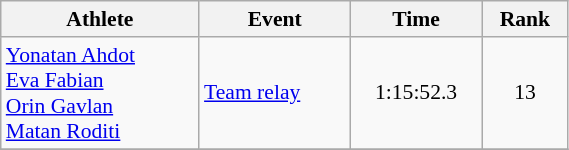<table class="wikitable" style="text-align:center; font-size:90%; width:30%;">
<tr>
<th>Athlete</th>
<th>Event</th>
<th>Time</th>
<th>Rank</th>
</tr>
<tr>
<td align=left><a href='#'>Yonatan Ahdot</a> <br> <a href='#'>Eva Fabian</a> <br> <a href='#'>Orin Gavlan</a> <br> <a href='#'>Matan Roditi</a></td>
<td align=left><a href='#'>Team relay</a></td>
<td>1:15:52.3</td>
<td>13</td>
</tr>
<tr>
</tr>
</table>
